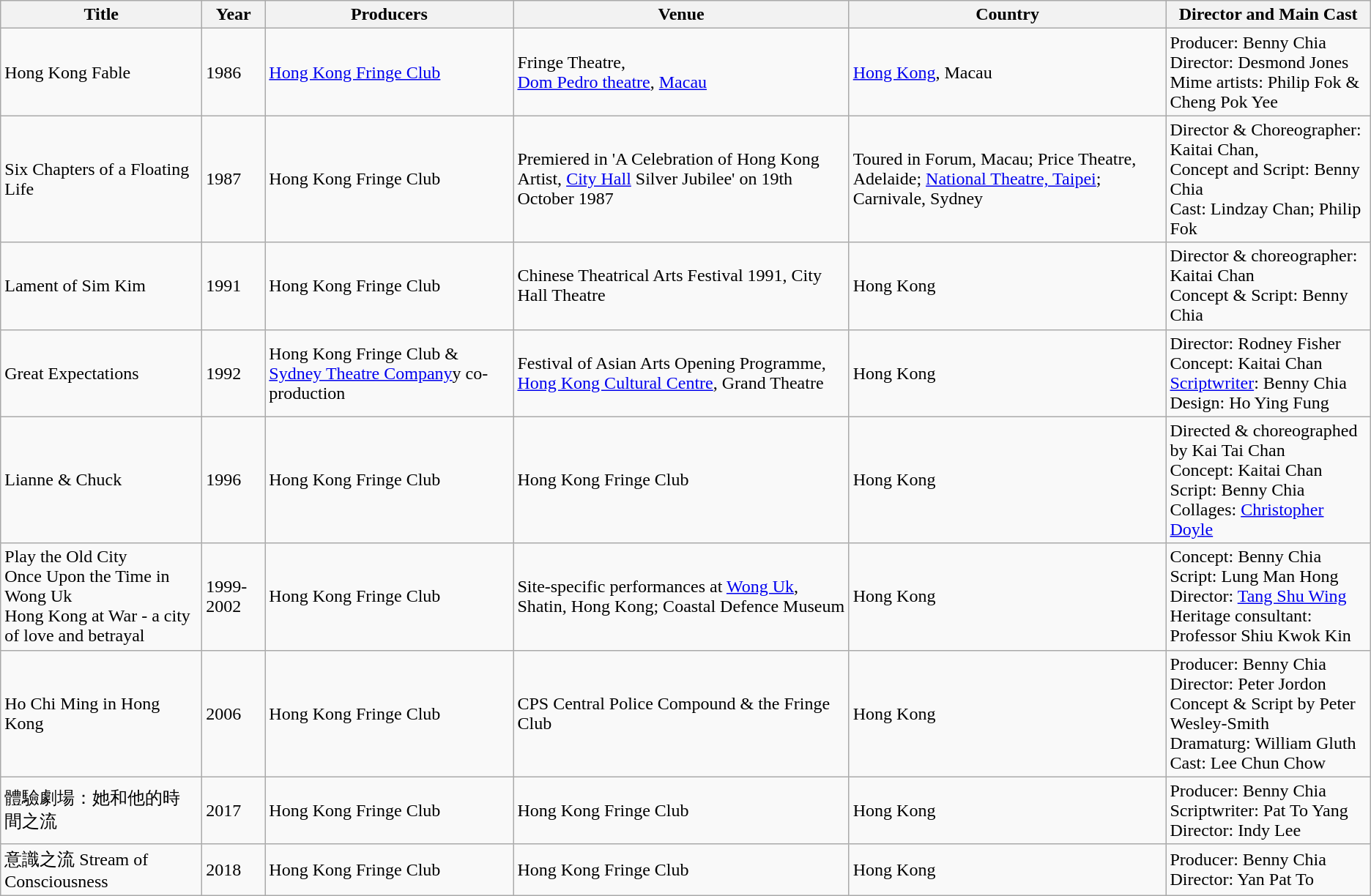<table class="wikitable">
<tr>
<th>Title</th>
<th>Year</th>
<th>Producers</th>
<th>Venue</th>
<th>Country</th>
<th>Director and Main Cast</th>
</tr>
<tr>
<td>Hong Kong Fable</td>
<td>1986</td>
<td><a href='#'>Hong Kong Fringe Club</a></td>
<td>Fringe Theatre,<br><a href='#'>Dom Pedro theatre</a>, <a href='#'>Macau</a></td>
<td><a href='#'>Hong Kong</a>, Macau</td>
<td>Producer: Benny Chia<br>Director: Desmond Jones<br>Mime artists: Philip Fok & Cheng Pok Yee<br></td>
</tr>
<tr>
<td>Six Chapters of a Floating Life</td>
<td>1987</td>
<td>Hong Kong Fringe Club</td>
<td>Premiered in 'A Celebration of Hong Kong Artist, <a href='#'>City Hall</a> Silver Jubilee' on 19th October 1987</td>
<td>Toured  in Forum, Macau; Price Theatre, Adelaide; <a href='#'>National Theatre, Taipei</a>; Carnivale, Sydney</td>
<td>Director & Choreographer: Kaitai Chan,<br>Concept and Script: Benny Chia<br>Cast: Lindzay Chan; Philip Fok</td>
</tr>
<tr>
<td>Lament of Sim Kim</td>
<td>1991</td>
<td>Hong Kong Fringe Club</td>
<td>Chinese Theatrical Arts Festival 1991, City Hall Theatre</td>
<td>Hong Kong</td>
<td>Director & choreographer: Kaitai Chan<br>Concept & Script: Benny Chia</td>
</tr>
<tr>
<td>Great Expectations</td>
<td>1992</td>
<td>Hong Kong Fringe Club & <a href='#'>Sydney Theatre Company</a>y co-production</td>
<td>Festival of Asian Arts Opening Programme, <a href='#'>Hong Kong Cultural Centre</a>, Grand Theatre</td>
<td>Hong Kong</td>
<td>Director: Rodney Fisher<br>Concept: Kaitai Chan<br><a href='#'>Scriptwriter</a>: Benny Chia<br>Design: Ho Ying Fung</td>
</tr>
<tr>
<td>Lianne & Chuck</td>
<td>1996</td>
<td>Hong Kong Fringe Club</td>
<td>Hong Kong Fringe Club</td>
<td>Hong Kong</td>
<td>Directed & choreographed by Kai Tai Chan<br>Concept: Kaitai Chan<br>Script: Benny Chia<br>Collages:
<a href='#'>Christopher Doyle</a></td>
</tr>
<tr>
<td>Play the Old City<br>Once Upon the Time in Wong Uk<br>Hong Kong at War - a city of love and betrayal</td>
<td>1999-2002</td>
<td>Hong Kong Fringe Club</td>
<td>Site-specific performances at <a href='#'>Wong Uk</a>, Shatin, Hong Kong; Coastal Defence Museum</td>
<td>Hong Kong</td>
<td>Concept: Benny Chia<br>Script: Lung Man Hong<br>Director: <a href='#'>Tang Shu Wing</a><br>Heritage consultant: Professor Shiu Kwok Kin</td>
</tr>
<tr>
<td>Ho Chi Ming in Hong Kong</td>
<td>2006</td>
<td>Hong Kong Fringe Club</td>
<td>CPS Central Police Compound & the Fringe Club</td>
<td>Hong Kong</td>
<td>Producer: Benny Chia<br>Director: Peter Jordon<br>Concept & Script by Peter Wesley-Smith<br>Dramaturg: William Gluth<br>Cast: Lee Chun Chow</td>
</tr>
<tr>
<td>體驗劇場：她和他的時間之流</td>
<td>2017</td>
<td>Hong Kong Fringe Club</td>
<td>Hong Kong Fringe Club</td>
<td>Hong Kong</td>
<td>Producer: Benny Chia<br>Scriptwriter:
Pat To Yang<br>Director:
Indy Lee</td>
</tr>
<tr>
<td>意識之流 Stream of Consciousness</td>
<td>2018</td>
<td>Hong Kong Fringe Club</td>
<td>Hong Kong Fringe Club</td>
<td>Hong Kong</td>
<td>Producer: Benny Chia<br>Director: Yan Pat To</td>
</tr>
</table>
